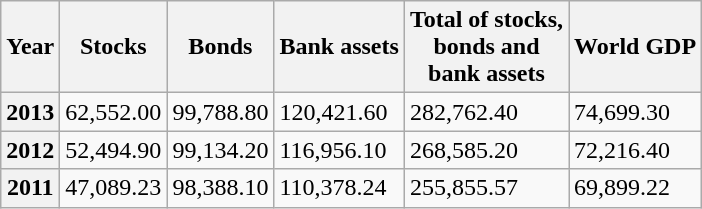<table class="wikitable">
<tr>
<th>Year</th>
<th>Stocks</th>
<th>Bonds</th>
<th>Bank assets</th>
<th>Total of stocks,<br>bonds and<br>bank assets</th>
<th>World GDP</th>
</tr>
<tr>
<th>2013</th>
<td>62,552.00</td>
<td>99,788.80</td>
<td>120,421.60</td>
<td>282,762.40</td>
<td>74,699.30</td>
</tr>
<tr>
<th>2012</th>
<td>52,494.90</td>
<td>99,134.20</td>
<td>116,956.10</td>
<td>268,585.20</td>
<td>72,216.40</td>
</tr>
<tr>
<th>2011</th>
<td>47,089.23</td>
<td>98,388.10</td>
<td>110,378.24</td>
<td>255,855.57</td>
<td>69,899.22</td>
</tr>
</table>
